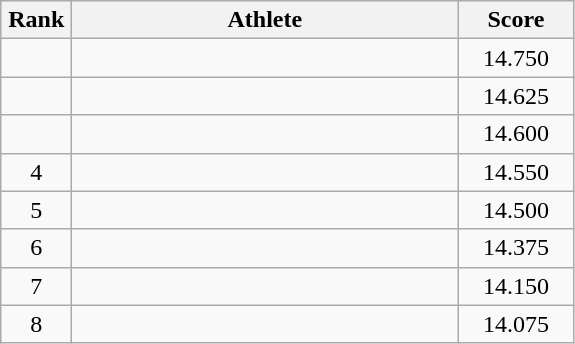<table class=wikitable style="text-align:center">
<tr>
<th width=40>Rank</th>
<th width=250>Athlete</th>
<th width=70>Score</th>
</tr>
<tr>
<td></td>
<td align=left></td>
<td>14.750</td>
</tr>
<tr>
<td></td>
<td align=left></td>
<td>14.625</td>
</tr>
<tr>
<td></td>
<td align=left></td>
<td>14.600</td>
</tr>
<tr>
<td>4</td>
<td align=left></td>
<td>14.550</td>
</tr>
<tr>
<td>5</td>
<td align=left></td>
<td>14.500</td>
</tr>
<tr>
<td>6</td>
<td align=left></td>
<td>14.375</td>
</tr>
<tr>
<td>7</td>
<td align=left></td>
<td>14.150</td>
</tr>
<tr>
<td>8</td>
<td align=left></td>
<td>14.075</td>
</tr>
</table>
